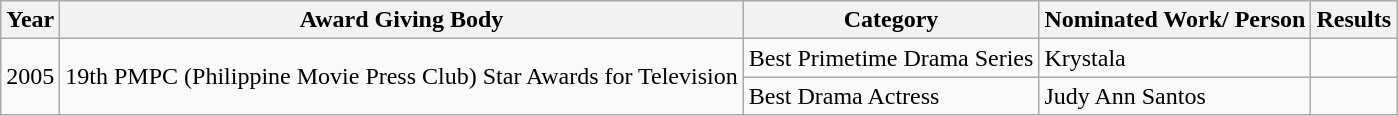<table class="wikitable">
<tr>
<th>Year</th>
<th>Award Giving Body</th>
<th>Category</th>
<th>Nominated Work/ Person</th>
<th>Results</th>
</tr>
<tr>
<td rowspan="2">2005</td>
<td rowspan="2">19th PMPC (Philippine Movie Press Club) Star Awards for Television</td>
<td>Best Primetime Drama Series</td>
<td>Krystala</td>
<td></td>
</tr>
<tr>
<td>Best Drama Actress</td>
<td>Judy Ann Santos</td>
<td></td>
</tr>
</table>
